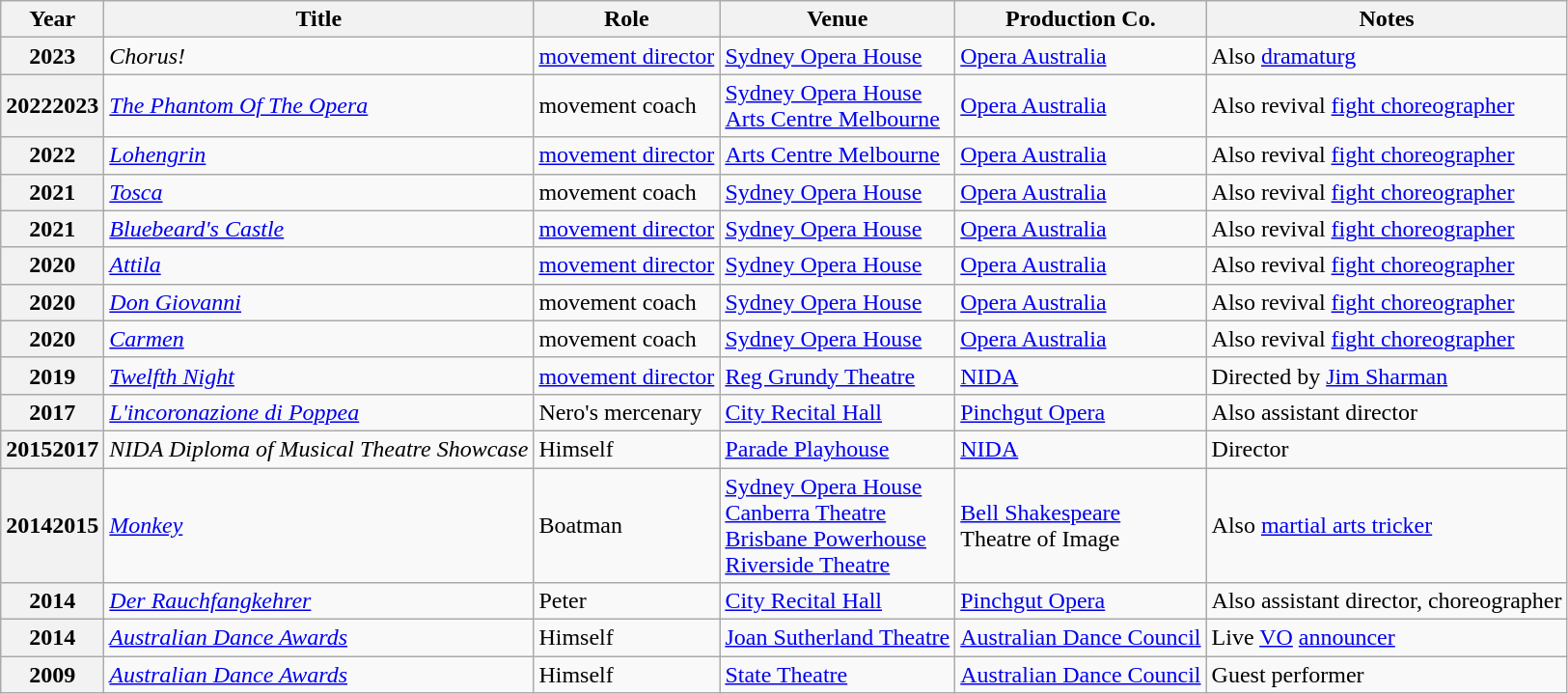<table class="wikitable sortable plainrowheaders">
<tr>
<th scope="col">Year</th>
<th scope="col" class="unsortable">Title</th>
<th scope="col" class="unsortable">Role</th>
<th scope="col" class="unsortable">Venue</th>
<th scope="col" class="unsortable">Production Co.</th>
<th scope="col" class="unsortable">Notes</th>
</tr>
<tr>
<th scope="row">2023</th>
<td><em>Chorus!</em></td>
<td><a href='#'>movement director</a></td>
<td><a href='#'>Sydney Opera House</a></td>
<td><a href='#'>Opera Australia</a></td>
<td>Also <a href='#'>dramaturg</a></td>
</tr>
<tr>
<th scope="row">20222023</th>
<td><em><a href='#'>The Phantom Of The Opera</a></em></td>
<td>movement coach</td>
<td><a href='#'>Sydney Opera House</a><br><a href='#'>Arts Centre Melbourne</a></td>
<td><a href='#'>Opera Australia</a></td>
<td>Also revival <a href='#'>fight choreographer</a></td>
</tr>
<tr>
<th scope="row">2022</th>
<td><em><a href='#'>Lohengrin</a></em></td>
<td><a href='#'>movement director</a></td>
<td><a href='#'>Arts Centre Melbourne</a></td>
<td><a href='#'>Opera Australia</a></td>
<td>Also revival <a href='#'>fight choreographer</a></td>
</tr>
<tr>
<th scope="row">2021</th>
<td><em><a href='#'>Tosca</a></em></td>
<td>movement coach</td>
<td><a href='#'>Sydney Opera House</a></td>
<td><a href='#'>Opera Australia</a></td>
<td>Also revival <a href='#'>fight choreographer</a></td>
</tr>
<tr>
<th scope="row">2021</th>
<td><em><a href='#'>Bluebeard's Castle</a></em></td>
<td><a href='#'>movement director</a></td>
<td><a href='#'>Sydney Opera House</a></td>
<td><a href='#'>Opera Australia</a></td>
<td>Also revival <a href='#'>fight choreographer</a></td>
</tr>
<tr>
<th scope="row">2020</th>
<td><em><a href='#'>Attila</a></em></td>
<td><a href='#'>movement director</a></td>
<td><a href='#'>Sydney Opera House</a></td>
<td><a href='#'>Opera Australia</a></td>
<td>Also revival <a href='#'>fight choreographer</a></td>
</tr>
<tr>
<th scope="row">2020</th>
<td><em><a href='#'>Don Giovanni</a></em></td>
<td>movement coach</td>
<td><a href='#'>Sydney Opera House</a></td>
<td><a href='#'>Opera Australia</a></td>
<td>Also revival <a href='#'>fight choreographer</a></td>
</tr>
<tr>
<th scope="row">2020</th>
<td><em><a href='#'>Carmen</a></em></td>
<td>movement coach</td>
<td><a href='#'>Sydney Opera House</a></td>
<td><a href='#'>Opera Australia</a></td>
<td>Also revival <a href='#'>fight choreographer</a></td>
</tr>
<tr>
<th scope="row">2019</th>
<td><em><a href='#'>Twelfth Night</a></em></td>
<td><a href='#'>movement director</a></td>
<td><a href='#'>Reg Grundy Theatre</a></td>
<td><a href='#'>NIDA</a></td>
<td>Directed by <a href='#'>Jim Sharman</a></td>
</tr>
<tr>
<th scope="row">2017</th>
<td><em><a href='#'>L'incoronazione di Poppea</a></em></td>
<td>Nero's mercenary</td>
<td><a href='#'>City Recital Hall</a></td>
<td><a href='#'>Pinchgut Opera</a></td>
<td>Also assistant director</td>
</tr>
<tr>
<th scope="row">20152017</th>
<td><em>NIDA Diploma of Musical Theatre Showcase</em></td>
<td>Himself</td>
<td><a href='#'>Parade Playhouse</a></td>
<td><a href='#'>NIDA</a></td>
<td>Director</td>
</tr>
<tr>
<th scope="row">20142015</th>
<td><em><a href='#'>Monkey</a></em></td>
<td>Boatman</td>
<td><a href='#'>Sydney Opera House</a><br><a href='#'>Canberra Theatre</a><br><a href='#'>Brisbane Powerhouse</a><br><a href='#'>Riverside Theatre</a></td>
<td><a href='#'>Bell Shakespeare</a><br>Theatre of Image</td>
<td>Also <a href='#'>martial arts tricker</a></td>
</tr>
<tr>
<th scope="row">2014</th>
<td><em><a href='#'>Der Rauchfangkehrer</a></em></td>
<td>Peter</td>
<td><a href='#'>City Recital Hall</a></td>
<td><a href='#'>Pinchgut Opera</a></td>
<td>Also assistant director, choreographer</td>
</tr>
<tr>
<th scope="row">2014</th>
<td><em><a href='#'>Australian Dance Awards</a></em></td>
<td>Himself</td>
<td><a href='#'>Joan Sutherland Theatre</a></td>
<td><a href='#'>Australian Dance Council</a></td>
<td>Live <a href='#'>VO</a> <a href='#'>announcer</a></td>
</tr>
<tr>
<th scope="row">2009</th>
<td><em><a href='#'>Australian Dance Awards</a></em></td>
<td>Himself</td>
<td><a href='#'>State Theatre</a></td>
<td><a href='#'>Australian Dance Council</a></td>
<td>Guest performer</td>
</tr>
</table>
